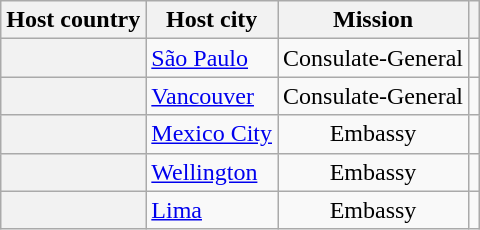<table class="wikitable plainrowheaders">
<tr>
<th scope="col">Host country</th>
<th scope="col">Host city</th>
<th scope="col">Mission</th>
<th scope="col"></th>
</tr>
<tr>
<th rowspan="1"></th>
<td><a href='#'>São Paulo</a></td>
<td style="text-align:center;">Consulate-General</td>
<td style="text-align:center;"></td>
</tr>
<tr>
<th rowspan="1"></th>
<td><a href='#'>Vancouver</a></td>
<td style="text-align:center;">Consulate-General</td>
<td style="text-align:center;"></td>
</tr>
<tr>
<th rowspan="1"></th>
<td><a href='#'>Mexico City</a></td>
<td style="text-align:center;">Embassy</td>
<td style="text-align:center;"></td>
</tr>
<tr>
<th rowspan="1"></th>
<td><a href='#'>Wellington</a></td>
<td style="text-align:center;">Embassy</td>
<td style="text-align:center;"></td>
</tr>
<tr>
<th rowspan="1"></th>
<td><a href='#'>Lima</a></td>
<td style="text-align:center;">Embassy</td>
<td style="text-align:center;"></td>
</tr>
</table>
